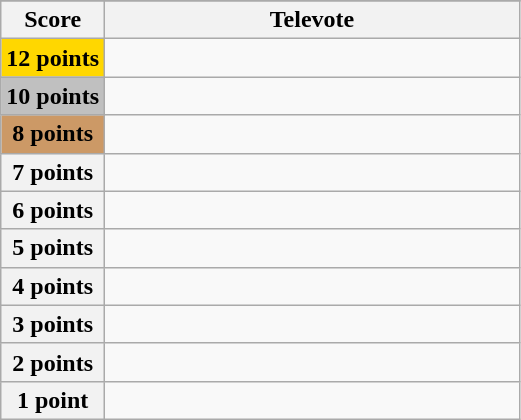<table class="wikitable">
<tr>
</tr>
<tr>
<th scope="col" width="20%">Score</th>
<th scope="col" width="80%">Televote</th>
</tr>
<tr>
<th scope="row" style="Background:gold">12 points</th>
<td></td>
</tr>
<tr>
<th scope="row" style="background:silver">10 points</th>
<td></td>
</tr>
<tr>
<th scope="row" style="background:#CC9966">8 points</th>
<td></td>
</tr>
<tr>
<th scope="row">7 points</th>
<td></td>
</tr>
<tr>
<th scope="row">6 points</th>
<td></td>
</tr>
<tr>
<th scope="row">5 points</th>
<td></td>
</tr>
<tr>
<th scope="row">4 points</th>
<td></td>
</tr>
<tr>
<th scope="row">3 points</th>
<td></td>
</tr>
<tr>
<th scope="row">2 points</th>
<td></td>
</tr>
<tr>
<th scope="row">1 point</th>
<td></td>
</tr>
</table>
